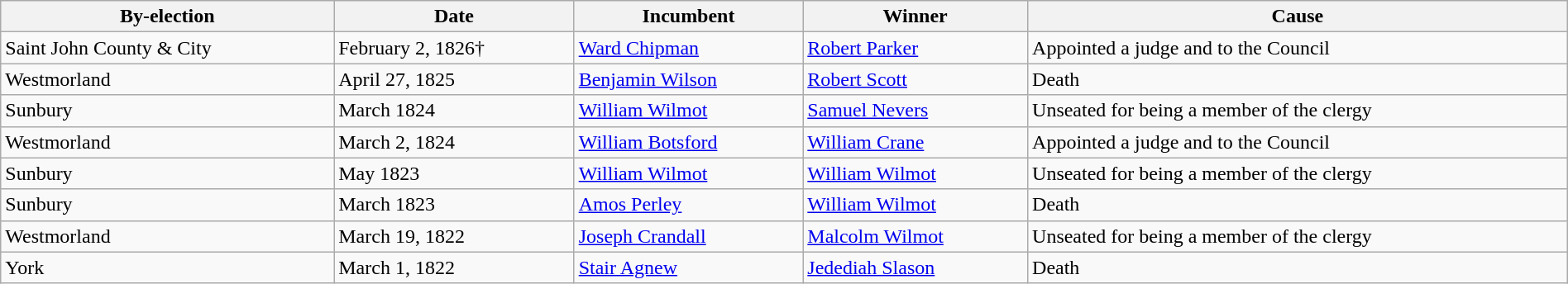<table class=wikitable style="width:100%">
<tr>
<th>By-election</th>
<th>Date</th>
<th>Incumbent</th>
<th>Winner</th>
<th>Cause</th>
</tr>
<tr>
<td>Saint John County & City</td>
<td>February 2, 1826†</td>
<td><a href='#'>Ward Chipman</a></td>
<td><a href='#'>Robert Parker</a></td>
<td>Appointed a judge and to the Council</td>
</tr>
<tr>
<td>Westmorland</td>
<td>April 27, 1825</td>
<td><a href='#'>Benjamin Wilson</a></td>
<td><a href='#'>Robert Scott</a></td>
<td>Death</td>
</tr>
<tr>
<td>Sunbury</td>
<td>March 1824</td>
<td><a href='#'>William Wilmot</a></td>
<td><a href='#'>Samuel Nevers</a></td>
<td>Unseated for being a member of the clergy</td>
</tr>
<tr>
<td>Westmorland</td>
<td>March 2, 1824</td>
<td><a href='#'>William Botsford</a></td>
<td><a href='#'>William Crane</a></td>
<td>Appointed a judge and to the Council</td>
</tr>
<tr>
<td>Sunbury</td>
<td>May 1823</td>
<td><a href='#'>William Wilmot</a></td>
<td><a href='#'>William Wilmot</a></td>
<td>Unseated for being a member of the clergy</td>
</tr>
<tr>
<td>Sunbury</td>
<td>March 1823</td>
<td><a href='#'>Amos Perley</a></td>
<td><a href='#'>William Wilmot</a></td>
<td>Death</td>
</tr>
<tr>
<td>Westmorland</td>
<td>March 19, 1822</td>
<td><a href='#'>Joseph Crandall</a></td>
<td><a href='#'>Malcolm Wilmot</a></td>
<td>Unseated for being a member of the clergy</td>
</tr>
<tr>
<td>York</td>
<td>March 1, 1822</td>
<td><a href='#'>Stair Agnew</a></td>
<td><a href='#'>Jedediah Slason</a></td>
<td>Death</td>
</tr>
</table>
